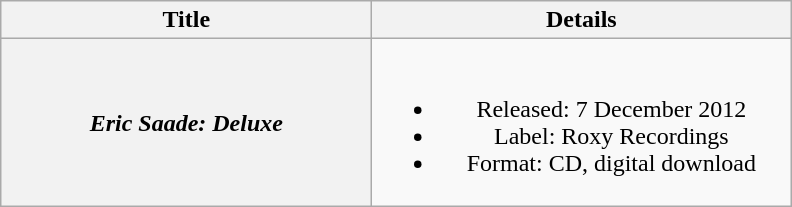<table class="wikitable plainrowheaders" style="text-align:center;">
<tr>
<th scope="col" style="width:15em;">Title</th>
<th scope="col" style="width:17em;">Details</th>
</tr>
<tr>
<th scope="row"><em>Eric Saade: Deluxe</em></th>
<td><br><ul><li>Released: 7 December 2012</li><li>Label: Roxy Recordings</li><li>Format: CD, digital download</li></ul></td>
</tr>
</table>
